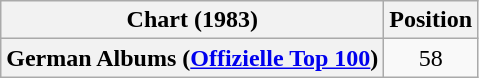<table class="wikitable plainrowheaders" style="text-align:center">
<tr>
<th scope="col">Chart (1983)</th>
<th scope="col">Position</th>
</tr>
<tr>
<th scope="row">German Albums (<a href='#'>Offizielle Top 100</a>)</th>
<td>58</td>
</tr>
</table>
